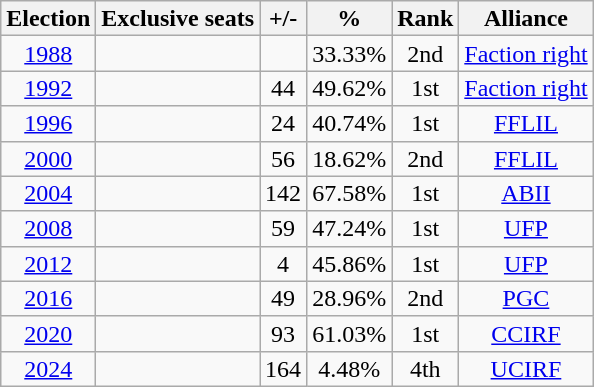<table class="wikitable" style="text-align:center; font-size:100%; line-height:16px;">
<tr>
<th>Election</th>
<th>Exclusive seats</th>
<th>+/-</th>
<th>%</th>
<th>Rank</th>
<th>Alliance</th>
</tr>
<tr>
<td><a href='#'>1988</a></td>
<td></td>
<td></td>
<td>33.33%</td>
<td> 2nd</td>
<td><a href='#'>Faction right</a></td>
</tr>
<tr>
<td><a href='#'>1992</a></td>
<td></td>
<td> 44</td>
<td>49.62%</td>
<td> 1st</td>
<td><a href='#'>Faction right</a></td>
</tr>
<tr>
<td><a href='#'>1996</a></td>
<td></td>
<td> 24</td>
<td>40.74%</td>
<td> 1st</td>
<td><a href='#'>FFLIL</a></td>
</tr>
<tr>
<td><a href='#'>2000</a></td>
<td></td>
<td> 56</td>
<td>18.62%</td>
<td> 2nd</td>
<td><a href='#'>FFLIL</a></td>
</tr>
<tr>
<td><a href='#'>2004</a></td>
<td></td>
<td> 142</td>
<td>67.58%</td>
<td> 1st</td>
<td><a href='#'>ABII</a></td>
</tr>
<tr>
<td><a href='#'>2008</a></td>
<td></td>
<td> 59</td>
<td>47.24%</td>
<td> 1st</td>
<td><a href='#'>UFP</a></td>
</tr>
<tr>
<td><a href='#'>2012</a></td>
<td></td>
<td> 4</td>
<td>45.86%</td>
<td> 1st</td>
<td><a href='#'>UFP</a></td>
</tr>
<tr>
<td><a href='#'>2016</a></td>
<td></td>
<td> 49</td>
<td>28.96%</td>
<td> 2nd</td>
<td><a href='#'>PGC</a></td>
</tr>
<tr>
<td><a href='#'>2020</a></td>
<td></td>
<td> 93</td>
<td>61.03%</td>
<td> 1st</td>
<td><a href='#'>CCIRF</a></td>
</tr>
<tr>
<td><a href='#'>2024</a></td>
<td></td>
<td> 164</td>
<td>4.48%</td>
<td> 4th</td>
<td><a href='#'>UCIRF</a></td>
</tr>
</table>
